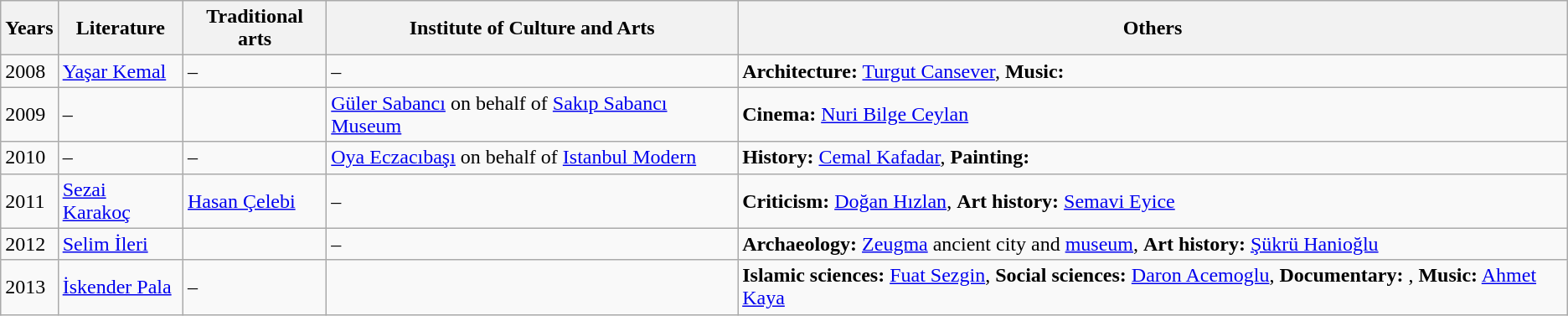<table class="wikitable">
<tr>
<th>Years</th>
<th>Literature</th>
<th>Traditional arts</th>
<th>Institute of Culture and Arts</th>
<th>Others</th>
</tr>
<tr>
<td>2008</td>
<td><a href='#'>Yaşar Kemal</a></td>
<td>–</td>
<td>–</td>
<td><strong>Architecture:</strong> <a href='#'>Turgut Cansever</a>, <strong>Music:</strong> </td>
</tr>
<tr>
<td>2009</td>
<td>–</td>
<td></td>
<td><a href='#'>Güler Sabancı</a> on behalf of <a href='#'>Sakıp Sabancı Museum</a></td>
<td><strong>Cinema:</strong> <a href='#'>Nuri Bilge Ceylan</a></td>
</tr>
<tr>
<td>2010</td>
<td>–</td>
<td>–</td>
<td><a href='#'>Oya Eczacıbaşı</a> on behalf of <a href='#'>Istanbul Modern</a></td>
<td><strong>History:</strong> <a href='#'>Cemal Kafadar</a>, <strong>Painting:</strong> </td>
</tr>
<tr>
<td>2011</td>
<td><a href='#'>Sezai Karakoç</a></td>
<td><a href='#'>Hasan Çelebi</a></td>
<td>–</td>
<td><strong>Criticism:</strong> <a href='#'>Doğan Hızlan</a>, <strong>Art history:</strong> <a href='#'>Semavi Eyice</a></td>
</tr>
<tr>
<td>2012</td>
<td><a href='#'>Selim İleri</a></td>
<td></td>
<td>–</td>
<td><strong>Archaeology:</strong> <a href='#'>Zeugma</a> ancient city and <a href='#'>museum</a>, <strong>Art history:</strong> <a href='#'>Şükrü Hanioğlu</a></td>
</tr>
<tr>
<td>2013</td>
<td><a href='#'>İskender Pala</a></td>
<td>–</td>
<td></td>
<td><strong>Islamic sciences:</strong> <a href='#'>Fuat Sezgin</a>, <strong>Social sciences:</strong> <a href='#'>Daron Acemoglu</a>, <strong>Documentary:</strong> , <strong>Music:</strong> <a href='#'>Ahmet Kaya</a></td>
</tr>
</table>
